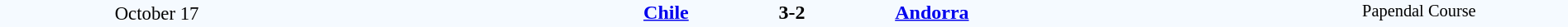<table style="width: 100%; background:#F5FAFF;" cellspacing="0">
<tr>
<td style=font-size:95% align=center rowspan=3 width=20%>October 17</td>
</tr>
<tr>
<td width=24% align=right><strong><a href='#'>Chile</a></strong> </td>
<td align=center width=13%><strong>3-2</strong></td>
<td width=24%> <strong><a href='#'>Andorra</a></strong></td>
<td style=font-size:85% rowspan=3 valign=top align=center>Papendal Course</td>
</tr>
<tr style=font-size:85%>
<td align=right valign=top></td>
<td></td>
<td valign=top></td>
</tr>
</table>
